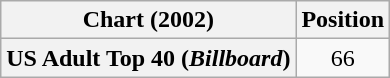<table class="wikitable plainrowheaders" style="text-align:center">
<tr>
<th scope="col">Chart (2002)</th>
<th scope="col">Position</th>
</tr>
<tr>
<th scope="row">US Adult Top 40 (<em>Billboard</em>)</th>
<td>66</td>
</tr>
</table>
